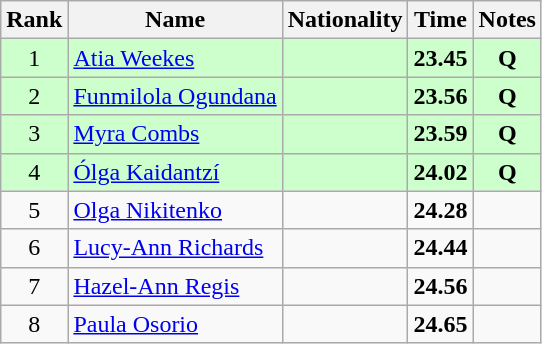<table class="wikitable sortable" style="text-align:center">
<tr>
<th>Rank</th>
<th>Name</th>
<th>Nationality</th>
<th>Time</th>
<th>Notes</th>
</tr>
<tr bgcolor=ccffcc>
<td>1</td>
<td align=left><a href='#'>Atia Weekes</a></td>
<td align=left></td>
<td><strong>23.45</strong></td>
<td><strong>Q</strong></td>
</tr>
<tr bgcolor=ccffcc>
<td>2</td>
<td align=left><a href='#'>Funmilola Ogundana</a></td>
<td align=left></td>
<td><strong>23.56</strong></td>
<td><strong>Q</strong></td>
</tr>
<tr bgcolor=ccffcc>
<td>3</td>
<td align=left><a href='#'>Myra Combs</a></td>
<td align=left></td>
<td><strong>23.59</strong></td>
<td><strong>Q</strong></td>
</tr>
<tr bgcolor=ccffcc>
<td>4</td>
<td align=left><a href='#'>Ólga Kaidantzí</a></td>
<td align=left></td>
<td><strong>24.02</strong></td>
<td><strong>Q</strong></td>
</tr>
<tr>
<td>5</td>
<td align=left><a href='#'>Olga Nikitenko</a></td>
<td align=left></td>
<td><strong>24.28</strong></td>
<td></td>
</tr>
<tr>
<td>6</td>
<td align=left><a href='#'>Lucy-Ann Richards</a></td>
<td align=left></td>
<td><strong>24.44</strong></td>
<td></td>
</tr>
<tr>
<td>7</td>
<td align=left><a href='#'>Hazel-Ann Regis</a></td>
<td align=left></td>
<td><strong>24.56</strong></td>
<td></td>
</tr>
<tr>
<td>8</td>
<td align=left><a href='#'>Paula Osorio</a></td>
<td align=left></td>
<td><strong>24.65</strong></td>
<td></td>
</tr>
</table>
